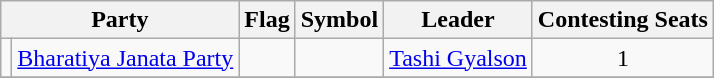<table class="wikitable" style="text-align:center">
<tr>
<th colspan="2">Party</th>
<th>Flag</th>
<th>Symbol</th>
<th>Leader</th>
<th>Contesting Seats</th>
</tr>
<tr>
<td></td>
<td><a href='#'>Bharatiya Janata Party</a></td>
<td></td>
<td></td>
<td><a href='#'>Tashi Gyalson</a></td>
<td>1</td>
</tr>
<tr>
</tr>
</table>
